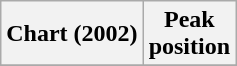<table class="wikitable plainrowheaders" style="text-align:center;">
<tr>
<th scope="col">Chart (2002)</th>
<th scope="col">Peak<br>position</th>
</tr>
<tr>
</tr>
</table>
